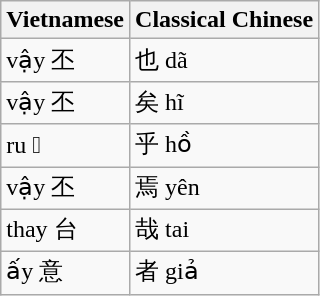<table class="wikitable">
<tr>
<th>Vietnamese</th>
<th>Classical Chinese</th>
</tr>
<tr>
<td>vậy 丕</td>
<td>也 dã</td>
</tr>
<tr>
<td>vậy 丕</td>
<td>矣 hĩ</td>
</tr>
<tr>
<td>ru 𠱋</td>
<td>乎 hồ</td>
</tr>
<tr>
<td>vậy 丕</td>
<td>焉 yên</td>
</tr>
<tr>
<td>thay 台</td>
<td>哉 tai</td>
</tr>
<tr>
<td>ấy 意</td>
<td>者 giả</td>
</tr>
</table>
